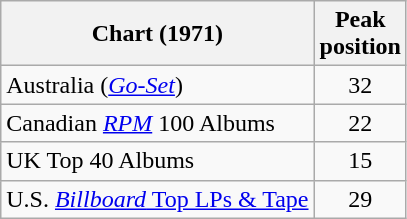<table class="wikitable">
<tr>
<th>Chart (1971)</th>
<th>Peak<br>position</th>
</tr>
<tr>
<td>Australia (<em><a href='#'>Go-Set</a></em>)</td>
<td style="text-align:center;">32</td>
</tr>
<tr>
<td>Canadian <em><a href='#'>RPM</a></em> 100 Albums</td>
<td style="text-align:center;">22</td>
</tr>
<tr>
<td>UK Top 40 Albums</td>
<td style="text-align:center;">15</td>
</tr>
<tr>
<td>U.S. <a href='#'><em>Billboard</em> Top LPs & Tape</a></td>
<td style="text-align:center;">29</td>
</tr>
</table>
